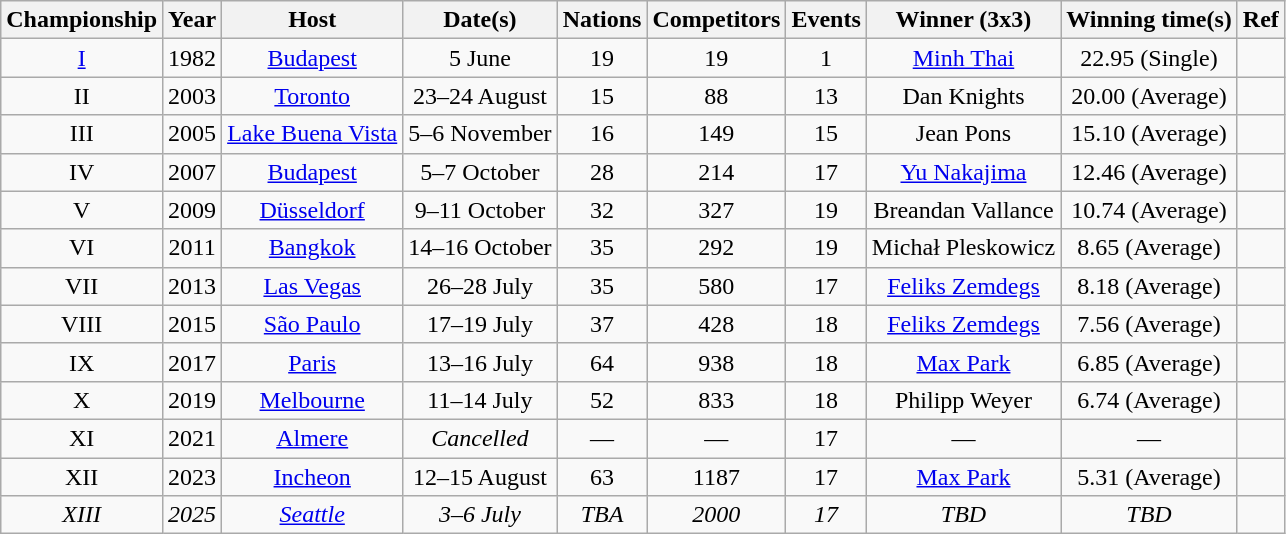<table class="wikitable" style="text-align:center;">
<tr>
<th>Championship</th>
<th>Year</th>
<th>Host</th>
<th>Date(s)</th>
<th>Nations</th>
<th>Competitors</th>
<th>Events</th>
<th>Winner (3x3)</th>
<th>Winning time(s)</th>
<th>Ref</th>
</tr>
<tr>
<td><a href='#'>I</a></td>
<td>1982</td>
<td> <a href='#'>Budapest</a></td>
<td>5 June</td>
<td>19</td>
<td>19</td>
<td>1</td>
<td> <a href='#'>Minh Thai</a></td>
<td>22.95 (Single)</td>
<td></td>
</tr>
<tr>
<td>II</td>
<td>2003</td>
<td> <a href='#'>Toronto</a></td>
<td>23–24 August</td>
<td>15</td>
<td>88</td>
<td>13</td>
<td> Dan Knights</td>
<td>20.00 (Average)</td>
<td></td>
</tr>
<tr>
<td>III</td>
<td>2005</td>
<td> <a href='#'>Lake Buena Vista</a></td>
<td>5–6 November</td>
<td>16</td>
<td>149</td>
<td>15</td>
<td> Jean Pons</td>
<td>15.10 (Average)</td>
<td></td>
</tr>
<tr>
<td>IV</td>
<td>2007</td>
<td> <a href='#'>Budapest</a></td>
<td>5–7 October</td>
<td>28</td>
<td>214</td>
<td>17</td>
<td> <a href='#'>Yu Nakajima</a></td>
<td>12.46 (Average)</td>
<td></td>
</tr>
<tr>
<td>V</td>
<td>2009</td>
<td> <a href='#'>Düsseldorf</a></td>
<td>9–11 October</td>
<td>32</td>
<td>327</td>
<td>19</td>
<td> Breandan Vallance</td>
<td>10.74 (Average)</td>
<td></td>
</tr>
<tr>
<td>VI</td>
<td>2011</td>
<td> <a href='#'>Bangkok</a></td>
<td>14–16 October</td>
<td>35</td>
<td>292</td>
<td>19</td>
<td> Michał Pleskowicz</td>
<td>8.65 (Average)</td>
<td></td>
</tr>
<tr>
<td>VII</td>
<td>2013</td>
<td> <a href='#'>Las Vegas</a></td>
<td>26–28 July</td>
<td>35</td>
<td>580</td>
<td>17</td>
<td> <a href='#'>Feliks Zemdegs</a></td>
<td>8.18 (Average)</td>
<td></td>
</tr>
<tr>
<td>VIII</td>
<td>2015</td>
<td> <a href='#'>São Paulo</a></td>
<td>17–19 July</td>
<td>37</td>
<td>428</td>
<td>18</td>
<td> <a href='#'>Feliks Zemdegs</a></td>
<td>7.56 (Average)</td>
<td></td>
</tr>
<tr>
<td>IX</td>
<td>2017</td>
<td> <a href='#'>Paris</a></td>
<td>13–16 July</td>
<td>64</td>
<td>938</td>
<td>18</td>
<td> <a href='#'>Max Park</a></td>
<td>6.85 (Average)</td>
<td></td>
</tr>
<tr>
<td>X</td>
<td>2019</td>
<td> <a href='#'>Melbourne</a></td>
<td>11–14 July</td>
<td>52</td>
<td>833</td>
<td>18</td>
<td> Philipp Weyer</td>
<td>6.74 (Average)</td>
<td></td>
</tr>
<tr>
<td>XI</td>
<td>2021</td>
<td> <a href='#'>Almere</a></td>
<td><em>Cancelled</em></td>
<td>—</td>
<td>—</td>
<td>17</td>
<td>—</td>
<td>—</td>
<td></td>
</tr>
<tr>
<td>XII</td>
<td>2023</td>
<td> <a href='#'>Incheon</a></td>
<td>12–15 August</td>
<td>63</td>
<td>1187</td>
<td>17</td>
<td> <a href='#'>Max Park</a></td>
<td>5.31 (Average)</td>
<td></td>
</tr>
<tr>
<td><em>XIII</em></td>
<td><em>2025</em></td>
<td><em> <a href='#'>Seattle</a></em></td>
<td><em>3–6 July</em></td>
<td><em>TBA</em></td>
<td><em>2000</em></td>
<td><em>17</em></td>
<td><em>TBD</em></td>
<td><em>TBD</em></td>
<td><em></em></td>
</tr>
</table>
